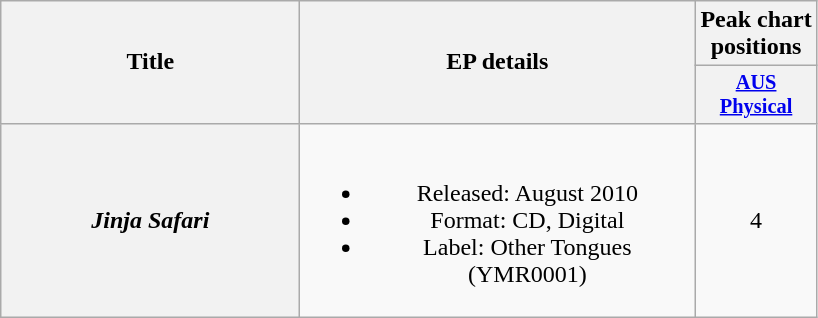<table class="wikitable plainrowheaders" style="text-align:center;" border="1">
<tr>
<th scope="col" rowspan="2" style="width:12em;">Title</th>
<th scope="col" rowspan="2" style="width:16em;">EP details</th>
<th scope="col" colspan="1">Peak chart<br>positions</th>
</tr>
<tr>
<th scope="col" style="font-size:85%"><a href='#'>AUS<br>Physical</a><br></th>
</tr>
<tr>
<th scope="row"><em>Jinja Safari</em></th>
<td><br><ul><li>Released: August 2010</li><li>Format: CD, Digital</li><li>Label: Other Tongues (YMR0001)</li></ul></td>
<td align="center">4</td>
</tr>
</table>
